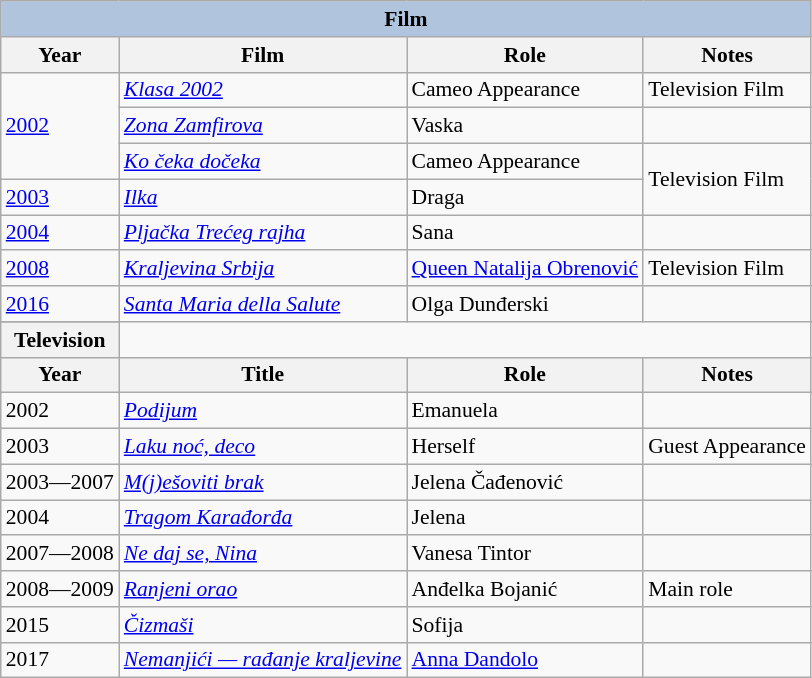<table class="wikitable" style="font-size: 90%;">
<tr>
<th colspan="4" style="background: LightSteelBlue;">Film</th>
</tr>
<tr>
<th>Year</th>
<th>Film</th>
<th>Role</th>
<th>Notes</th>
</tr>
<tr>
<td rowspan="3"><a href='#'>2002</a></td>
<td><em><a href='#'>Klasa 2002</a></em></td>
<td>Cameo Appearance</td>
<td>Television Film</td>
</tr>
<tr>
<td><em><a href='#'>Zona Zamfirova</a></em></td>
<td>Vaska</td>
<td></td>
</tr>
<tr>
<td><em><a href='#'>Ko čeka dočeka</a></em></td>
<td>Cameo Appearance</td>
<td rowspan="2">Television Film</td>
</tr>
<tr>
<td><a href='#'>2003</a></td>
<td><em><a href='#'>Ilka</a></em></td>
<td>Draga</td>
</tr>
<tr>
<td><a href='#'>2004</a></td>
<td><em><a href='#'>Pljačka Trećeg rajha</a></em></td>
<td>Sana</td>
<td></td>
</tr>
<tr>
<td><a href='#'>2008</a></td>
<td><em><a href='#'>Kraljevina Srbija</a></em></td>
<td><a href='#'>Queen Natalija Obrenović</a></td>
<td>Television Film</td>
</tr>
<tr>
<td><a href='#'>2016</a></td>
<td><em><a href='#'>Santa Maria della Salute</a></em></td>
<td>Olga Dunđerski</td>
<td></td>
</tr>
<tr>
</tr>
<tr>
<th>Television</th>
</tr>
<tr>
<th>Year</th>
<th>Title</th>
<th>Role</th>
<th>Notes</th>
</tr>
<tr>
<td>2002</td>
<td><em><a href='#'>Podijum</a></em></td>
<td>Emanuela</td>
<td></td>
</tr>
<tr>
<td>2003</td>
<td><em><a href='#'>Laku noć, deco</a></em></td>
<td>Herself</td>
<td>Guest Appearance</td>
</tr>
<tr>
<td>2003—2007</td>
<td><em><a href='#'>M(j)ešoviti brak</a></em></td>
<td>Jelena Čađenović</td>
<td></td>
</tr>
<tr>
<td>2004</td>
<td><em><a href='#'>Tragom Karađorđa</a></em></td>
<td>Jelena</td>
<td></td>
</tr>
<tr>
<td>2007—2008</td>
<td><em><a href='#'>Ne daj se, Nina</a></em></td>
<td>Vanesa Tintor</td>
<td></td>
</tr>
<tr>
<td>2008—2009</td>
<td><em><a href='#'>Ranjeni orao</a></em></td>
<td>Anđelka Bojanić</td>
<td>Main role</td>
</tr>
<tr>
<td>2015</td>
<td><em><a href='#'>Čizmaši</a></em></td>
<td>Sofija</td>
<td></td>
</tr>
<tr>
<td>2017</td>
<td><em><a href='#'>Nemanjići — rađanje kraljevine</a></em></td>
<td><a href='#'>Anna Dandolo</a></td>
<td></td>
</tr>
</table>
